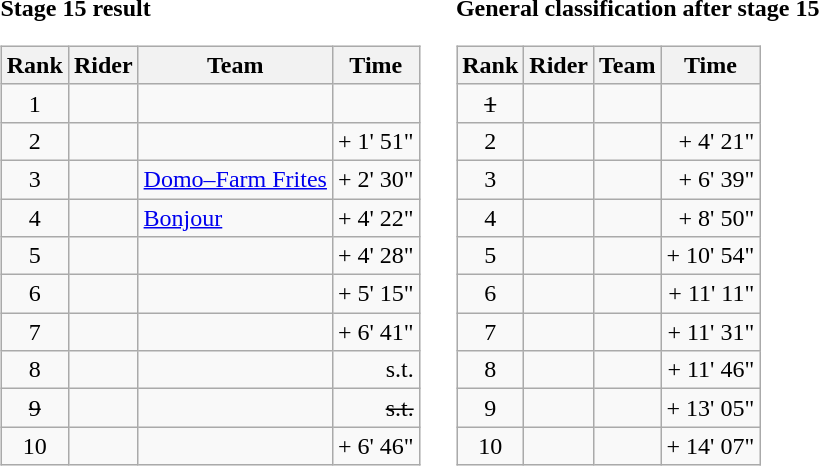<table>
<tr>
<td><strong>Stage 15 result</strong><br><table class="wikitable">
<tr>
<th scope="col">Rank</th>
<th scope="col">Rider</th>
<th scope="col">Team</th>
<th scope="col">Time</th>
</tr>
<tr>
<td style="text-align:center;">1</td>
<td></td>
<td></td>
<td align=right></td>
</tr>
<tr>
<td style="text-align:center;">2</td>
<td></td>
<td></td>
<td align=right>+ 1' 51"</td>
</tr>
<tr>
<td style="text-align:center;">3</td>
<td></td>
<td><a href='#'>Domo–Farm Frites</a></td>
<td align=right>+ 2' 30"</td>
</tr>
<tr>
<td style="text-align:center;">4</td>
<td></td>
<td><a href='#'>Bonjour</a></td>
<td align=right>+ 4' 22"</td>
</tr>
<tr>
<td style="text-align:center;">5</td>
<td></td>
<td></td>
<td align=right>+ 4' 28"</td>
</tr>
<tr>
<td style="text-align:center;">6</td>
<td></td>
<td></td>
<td align=right>+ 5' 15"</td>
</tr>
<tr>
<td style="text-align:center;">7</td>
<td></td>
<td></td>
<td align=right>+ 6' 41"</td>
</tr>
<tr>
<td style="text-align:center;">8</td>
<td></td>
<td></td>
<td align=right>s.t.</td>
</tr>
<tr>
<td style="text-align:center;"><del>9</del></td>
<td><del></del> </td>
<td><del></del></td>
<td align=right><del>s.t.</del></td>
</tr>
<tr>
<td style="text-align:center;">10</td>
<td></td>
<td></td>
<td align=right>+ 6' 46"</td>
</tr>
</table>
</td>
<td></td>
<td><strong>General classification after stage 15</strong><br><table class="wikitable">
<tr>
<th scope="col">Rank</th>
<th scope="col">Rider</th>
<th scope="col">Team</th>
<th scope="col">Time</th>
</tr>
<tr>
<td style="text-align:center;"><del>1</del></td>
<td><del></del> </td>
<td><del></del></td>
<td align=right><del></del></td>
</tr>
<tr>
<td style="text-align:center;">2</td>
<td></td>
<td></td>
<td align=right>+ 4' 21"</td>
</tr>
<tr>
<td style="text-align:center;">3</td>
<td></td>
<td></td>
<td align=right>+ 6' 39"</td>
</tr>
<tr>
<td style="text-align:center;">4</td>
<td></td>
<td></td>
<td align=right>+ 8' 50"</td>
</tr>
<tr>
<td style="text-align:center;">5</td>
<td></td>
<td></td>
<td align=right>+ 10' 54"</td>
</tr>
<tr>
<td style="text-align:center;">6</td>
<td></td>
<td></td>
<td align=right>+ 11' 11"</td>
</tr>
<tr>
<td style="text-align:center;">7</td>
<td></td>
<td></td>
<td align=right>+ 11' 31"</td>
</tr>
<tr>
<td style="text-align:center;">8</td>
<td></td>
<td></td>
<td align=right>+ 11' 46"</td>
</tr>
<tr>
<td style="text-align:center;">9</td>
<td></td>
<td></td>
<td align=right>+ 13' 05"</td>
</tr>
<tr>
<td style="text-align:center;">10</td>
<td> </td>
<td></td>
<td align=right>+ 14' 07"</td>
</tr>
</table>
</td>
</tr>
</table>
